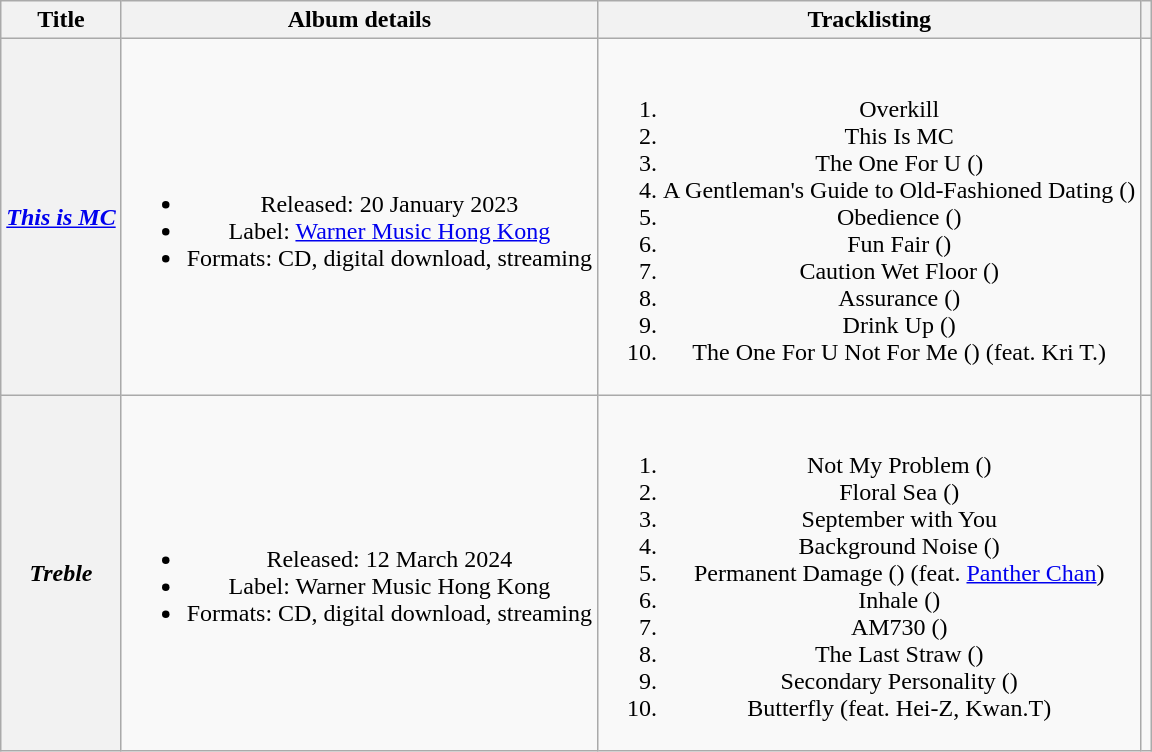<table class="wikitable plainrowheaders" style="text-align:center;">
<tr>
<th>Title</th>
<th>Album details</th>
<th>Tracklisting</th>
<th scope="col" class="unsortable"></th>
</tr>
<tr>
<th scope="row"><em><a href='#'>This is MC</a></em></th>
<td><br><ul><li>Released: 20 January 2023</li><li>Label: <a href='#'>Warner Music Hong Kong</a></li><li>Formats: CD, digital download, streaming</li></ul></td>
<td><br><ol><li>Overkill</li><li>This Is MC</li><li>The One For U ()</li><li>A Gentleman's Guide to Old-Fashioned Dating ()</li><li>Obedience ()</li><li>Fun Fair ()</li><li>Caution Wet Floor ()</li><li>Assurance ()</li><li>Drink Up ()</li><li>The One For U Not For Me () (feat. Kri T.)</li></ol></td>
<td></td>
</tr>
<tr>
<th scope="row"><em>Treble</em></th>
<td><br><ul><li>Released: 12 March 2024</li><li>Label: Warner Music Hong Kong</li><li>Formats: CD, digital download, streaming</li></ul></td>
<td><br><ol><li>Not My Problem ()</li><li>Floral Sea ()</li><li>September with You</li><li>Background Noise ()</li><li>Permanent Damage () (feat. <a href='#'>Panther Chan</a>)</li><li>Inhale ()</li><li>AM730 ()</li><li>The Last Straw ()</li><li>Secondary Personality ()</li><li>Butterfly (feat. Hei-Z, Kwan.T)</li></ol></td>
<td></td>
</tr>
</table>
